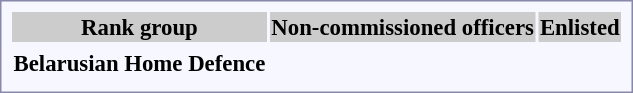<table style="border:1px solid #8888aa; background-color:#f7f8ff; padding:5px; font-size:95%; margin: 0px 12px 12px 0px; text-align:center;">
<tr bgcolor="#CCCCCC">
<th>Rank group</th>
<th colspan=5>Non-commissioned officers</th>
<th>Enlisted</th>
</tr>
<tr>
<td rowspan=2><strong> Belarusian Home Defence</strong></td>
<td></td>
<td></td>
<td></td>
<td></td>
<td></td>
<td></td>
</tr>
<tr>
<td><br></td>
<td><br></td>
<td><br></td>
<td><br></td>
<td><br></td>
<td><br></td>
</tr>
</table>
